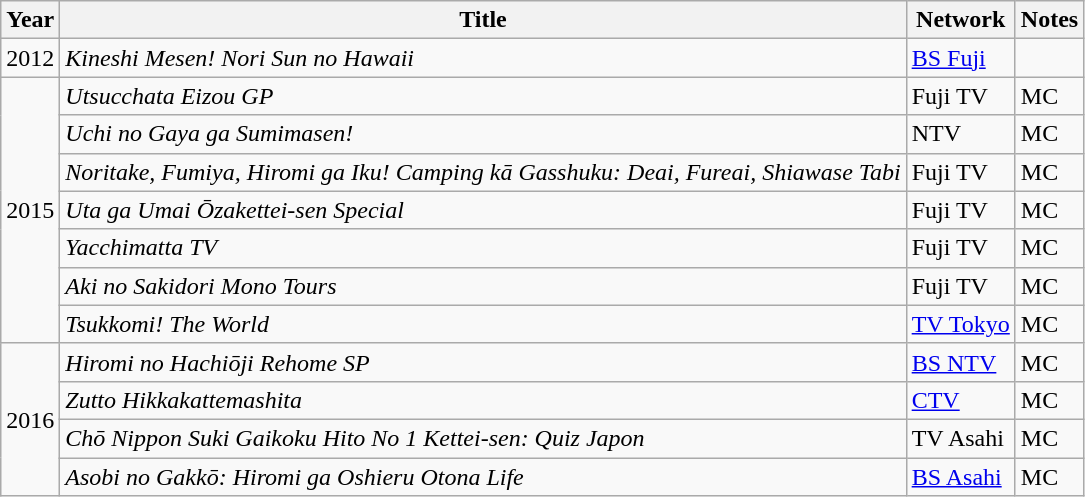<table class="wikitable">
<tr>
<th>Year</th>
<th>Title</th>
<th>Network</th>
<th>Notes</th>
</tr>
<tr>
<td>2012</td>
<td><em>Kineshi Mesen! Nori Sun no Hawaii</em></td>
<td><a href='#'>BS Fuji</a></td>
<td></td>
</tr>
<tr>
<td rowspan="7">2015</td>
<td><em>Utsucchata Eizou GP</em></td>
<td>Fuji TV</td>
<td>MC</td>
</tr>
<tr>
<td><em>Uchi no Gaya ga Sumimasen!</em></td>
<td>NTV</td>
<td>MC</td>
</tr>
<tr>
<td><em>Noritake, Fumiya, Hiromi ga Iku! Camping kā Gasshuku: Deai, Fureai, Shiawase Tabi</em></td>
<td>Fuji TV</td>
<td>MC</td>
</tr>
<tr>
<td><em>Uta ga Umai Ōzakettei-sen Special</em></td>
<td>Fuji TV</td>
<td>MC</td>
</tr>
<tr>
<td><em>Yacchimatta TV</em></td>
<td>Fuji TV</td>
<td>MC</td>
</tr>
<tr>
<td><em>Aki no Sakidori Mono Tours</em></td>
<td>Fuji TV</td>
<td>MC</td>
</tr>
<tr>
<td><em>Tsukkomi! The World</em></td>
<td><a href='#'>TV Tokyo</a></td>
<td>MC</td>
</tr>
<tr>
<td rowspan="4">2016</td>
<td><em>Hiromi no Hachiōji Rehome SP</em></td>
<td><a href='#'>BS NTV</a></td>
<td>MC</td>
</tr>
<tr>
<td><em>Zutto Hikkakattemashita</em></td>
<td><a href='#'>CTV</a></td>
<td>MC</td>
</tr>
<tr>
<td><em>Chō Nippon Suki Gaikoku Hito No 1 Kettei-sen: Quiz Japon</em></td>
<td>TV Asahi</td>
<td>MC</td>
</tr>
<tr>
<td><em>Asobi no Gakkō: Hiromi ga Oshieru Otona Life</em></td>
<td><a href='#'>BS Asahi</a></td>
<td>MC</td>
</tr>
</table>
